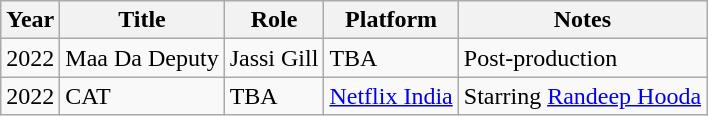<table class="wikitable sortable">
<tr>
<th>Year</th>
<th>Title</th>
<th>Role</th>
<th>Platform</th>
<th>Notes</th>
</tr>
<tr>
<td>2022</td>
<td>Maa Da Deputy</td>
<td>Jassi Gill</td>
<td>TBA</td>
<td>Post-production</td>
</tr>
<tr>
<td>2022</td>
<td>CAT</td>
<td>TBA</td>
<td><a href='#'>Netflix India</a></td>
<td>Starring <a href='#'>Randeep Hooda</a></td>
</tr>
</table>
